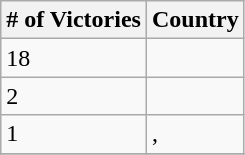<table class="wikitable">
<tr>
<th># of Victories</th>
<th>Country</th>
</tr>
<tr>
<td>18</td>
<td></td>
</tr>
<tr>
<td>2</td>
<td></td>
</tr>
<tr>
<td>1</td>
<td>, </td>
</tr>
<tr>
</tr>
</table>
